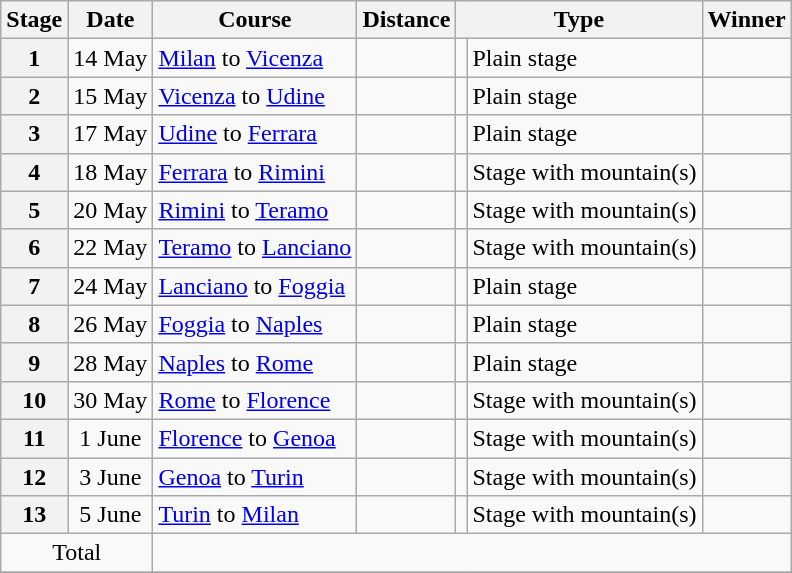<table class="wikitable">
<tr style="background:#efefef;">
<th>Stage</th>
<th>Date</th>
<th>Course</th>
<th>Distance</th>
<th colspan="2">Type</th>
<th>Winner</th>
</tr>
<tr>
<th style="text-align:center">1</th>
<td style="text-align:center;">14 May</td>
<td><a href='#'>Milan</a> to <a href='#'>Vicenza</a></td>
<td></td>
<td style="text-align:center;"></td>
<td>Plain stage</td>
<td></td>
</tr>
<tr>
<th style="text-align:center">2</th>
<td style="text-align:center;">15 May</td>
<td><a href='#'>Vicenza</a> to <a href='#'>Udine</a></td>
<td></td>
<td style="text-align:center;"></td>
<td>Plain stage</td>
<td></td>
</tr>
<tr>
<th style="text-align:center">3</th>
<td style="text-align:center;">17 May</td>
<td><a href='#'>Udine</a> to <a href='#'>Ferrara</a></td>
<td></td>
<td style="text-align:center;"></td>
<td>Plain stage</td>
<td></td>
</tr>
<tr>
<th style="text-align:center">4</th>
<td style="text-align:center;">18 May</td>
<td><a href='#'>Ferrara</a> to <a href='#'>Rimini</a></td>
<td></td>
<td style="text-align:center;"></td>
<td>Stage with mountain(s)</td>
<td></td>
</tr>
<tr>
<th style="text-align:center">5</th>
<td style="text-align:center;">20 May</td>
<td><a href='#'>Rimini</a> to <a href='#'>Teramo</a></td>
<td></td>
<td style="text-align:center;"></td>
<td>Stage with mountain(s)</td>
<td></td>
</tr>
<tr>
<th style="text-align:center">6</th>
<td style="text-align:center;">22 May</td>
<td><a href='#'>Teramo</a> to <a href='#'>Lanciano</a></td>
<td></td>
<td style="text-align:center;"></td>
<td>Stage with mountain(s)</td>
<td></td>
</tr>
<tr>
<th style="text-align:center">7</th>
<td style="text-align:center;">24 May</td>
<td><a href='#'>Lanciano</a> to <a href='#'>Foggia</a></td>
<td></td>
<td style="text-align:center;"></td>
<td>Plain stage</td>
<td></td>
</tr>
<tr>
<th style="text-align:center">8</th>
<td style="text-align:center;">26 May</td>
<td><a href='#'>Foggia</a> to <a href='#'>Naples</a></td>
<td></td>
<td style="text-align:center;"></td>
<td>Plain stage</td>
<td></td>
</tr>
<tr>
<th style="text-align:center">9</th>
<td style="text-align:center;">28 May</td>
<td><a href='#'>Naples</a> to <a href='#'>Rome</a></td>
<td></td>
<td style="text-align:center;"></td>
<td>Plain stage</td>
<td></td>
</tr>
<tr>
<th style="text-align:center">10</th>
<td style="text-align:center;">30 May</td>
<td><a href='#'>Rome</a> to <a href='#'>Florence</a></td>
<td></td>
<td style="text-align:center;"></td>
<td>Stage with mountain(s)</td>
<td></td>
</tr>
<tr>
<th style="text-align:center">11</th>
<td style="text-align:center;">1 June</td>
<td><a href='#'>Florence</a> to <a href='#'>Genoa</a></td>
<td></td>
<td style="text-align:center;"></td>
<td>Stage with mountain(s)</td>
<td></td>
</tr>
<tr>
<th style="text-align:center">12</th>
<td style="text-align:center;">3 June</td>
<td><a href='#'>Genoa</a> to <a href='#'>Turin</a></td>
<td></td>
<td style="text-align:center;"></td>
<td>Stage with mountain(s)</td>
<td></td>
</tr>
<tr>
<th style="text-align:center">13</th>
<td style="text-align:center;">5 June</td>
<td><a href='#'>Turin</a> to <a href='#'>Milan</a></td>
<td></td>
<td style="text-align:center;"></td>
<td>Stage with mountain(s)</td>
<td></td>
</tr>
<tr>
<td colspan="2" align=center>Total</td>
<td colspan="7" align="center"></td>
</tr>
<tr>
</tr>
</table>
